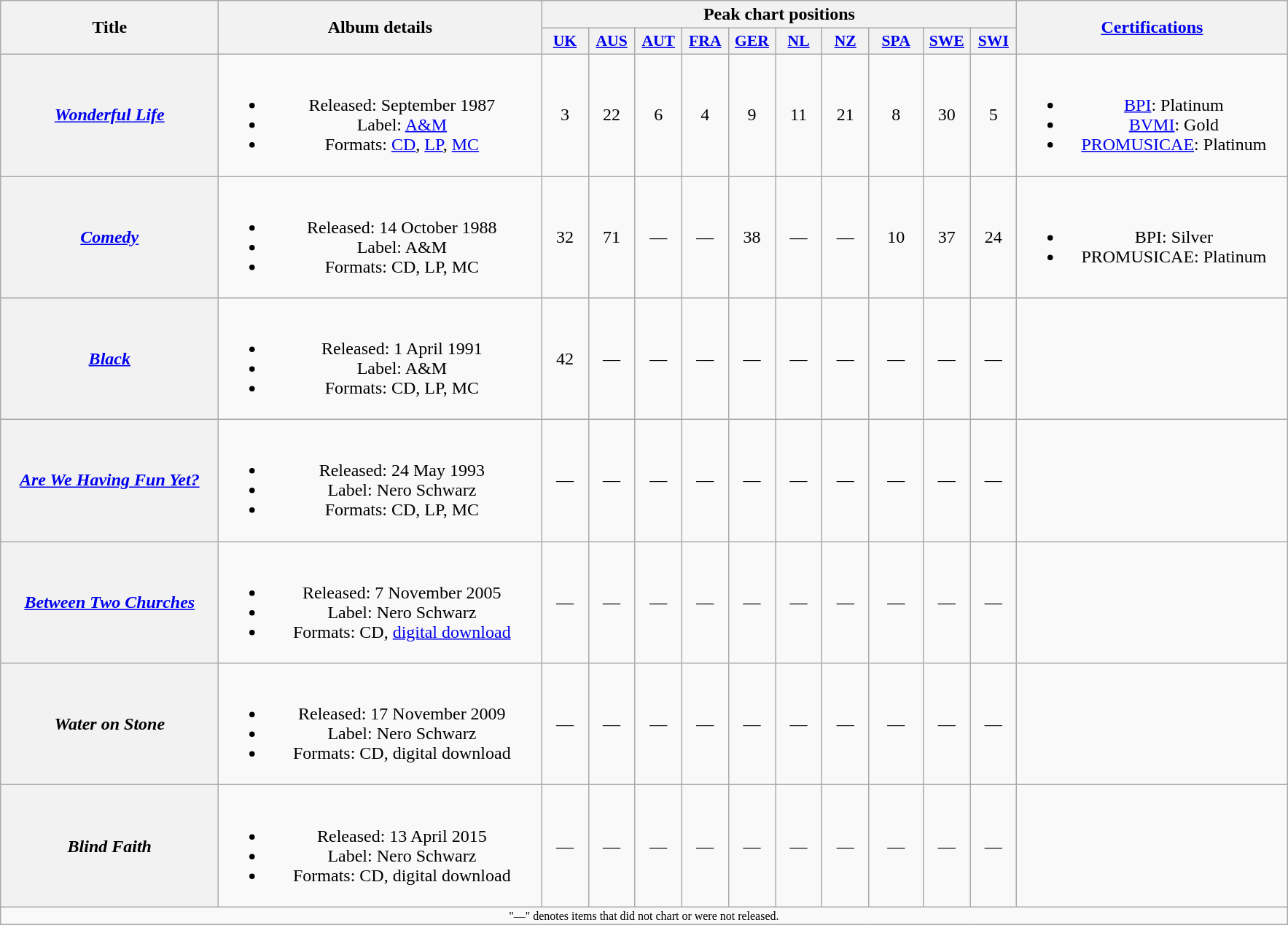<table class="wikitable plainrowheaders" style="text-align:center;">
<tr>
<th rowspan="2" scope="col" style="width:12em;">Title</th>
<th rowspan="2" scope="col" style="width:18em;">Album details</th>
<th colspan="10" scope="col">Peak chart positions</th>
<th rowspan="2" scope="col" style="width:15em;"><a href='#'>Certifications</a></th>
</tr>
<tr>
<th scope="col" style="width:2.5em;font-size:90%;"><a href='#'>UK</a><br></th>
<th scope="col" style="width:2.5em;font-size:90%;"><a href='#'>AUS</a><br></th>
<th scope="col" style="width:2.5em;font-size:90%;"><a href='#'>AUT</a><br></th>
<th scope="col" style="width:2.5em;font-size:90%;"><a href='#'>FRA</a><br></th>
<th scope="col" style="width:2.5em;font-size:90%;"><a href='#'>GER</a><br></th>
<th scope="col" style="width:2.5em;font-size:90%;"><a href='#'>NL</a> <br></th>
<th scope="col" style="width:2.5em;font-size:90%;"><a href='#'>NZ</a><br></th>
<th scope="col" style="width:3em;font-size:90%;"><a href='#'>SPA</a><br></th>
<th scope="col" style="width:2.5em;font-size:90%;"><a href='#'>SWE</a> <br></th>
<th scope="col" style="width:2.5em;font-size:90%;"><a href='#'>SWI</a><br></th>
</tr>
<tr>
<th scope="row"><em><a href='#'>Wonderful Life</a></em></th>
<td><br><ul><li>Released: September 1987</li><li>Label: <a href='#'>A&M</a></li><li>Formats: <a href='#'>CD</a>, <a href='#'>LP</a>, <a href='#'>MC</a></li></ul></td>
<td>3</td>
<td>22</td>
<td>6</td>
<td>4</td>
<td>9</td>
<td>11</td>
<td>21</td>
<td>8</td>
<td>30</td>
<td>5</td>
<td><br><ul><li><a href='#'>BPI</a>: Platinum</li><li><a href='#'>BVMI</a>: Gold</li><li><a href='#'>PROMUSICAE</a>: Platinum</li></ul></td>
</tr>
<tr>
<th scope="row"><em><a href='#'>Comedy</a></em></th>
<td><br><ul><li>Released: 14 October 1988</li><li>Label: A&M</li><li>Formats: CD, LP, MC</li></ul></td>
<td>32</td>
<td>71</td>
<td>—</td>
<td>—</td>
<td>38</td>
<td>—</td>
<td>—</td>
<td>10</td>
<td>37</td>
<td>24</td>
<td><br><ul><li>BPI: Silver</li><li>PROMUSICAE: Platinum</li></ul></td>
</tr>
<tr>
<th scope="row"><em><a href='#'>Black</a></em></th>
<td><br><ul><li>Released: 1 April 1991</li><li>Label: A&M</li><li>Formats: CD, LP, MC</li></ul></td>
<td>42</td>
<td>—</td>
<td>—</td>
<td>—</td>
<td>—</td>
<td>—</td>
<td>—</td>
<td>—</td>
<td>—</td>
<td>—</td>
<td></td>
</tr>
<tr>
<th scope="row"><em><a href='#'>Are We Having Fun Yet?</a></em></th>
<td><br><ul><li>Released: 24 May 1993</li><li>Label: Nero Schwarz</li><li>Formats: CD, LP, MC</li></ul></td>
<td>—</td>
<td>—</td>
<td>—</td>
<td>—</td>
<td>—</td>
<td>—</td>
<td>—</td>
<td>—</td>
<td>—</td>
<td>—</td>
<td></td>
</tr>
<tr>
<th scope="row"><em><a href='#'>Between Two Churches</a></em></th>
<td><br><ul><li>Released: 7 November 2005</li><li>Label: Nero Schwarz</li><li>Formats: CD, <a href='#'>digital download</a></li></ul></td>
<td>—</td>
<td>—</td>
<td>—</td>
<td>—</td>
<td>—</td>
<td>—</td>
<td>—</td>
<td>—</td>
<td>—</td>
<td>—</td>
<td></td>
</tr>
<tr>
<th scope="row"><em>Water on Stone</em></th>
<td><br><ul><li>Released: 17 November 2009</li><li>Label: Nero Schwarz</li><li>Formats: CD, digital download</li></ul></td>
<td>—</td>
<td>—</td>
<td>—</td>
<td>—</td>
<td>—</td>
<td>—</td>
<td>—</td>
<td>—</td>
<td>—</td>
<td>—</td>
<td></td>
</tr>
<tr>
<th scope="row"><em>Blind Faith</em></th>
<td><br><ul><li>Released: 13 April 2015</li><li>Label: Nero Schwarz</li><li>Formats: CD, digital download</li></ul></td>
<td>—</td>
<td>—</td>
<td>—</td>
<td>—</td>
<td>—</td>
<td>—</td>
<td>—</td>
<td>—</td>
<td>—</td>
<td>—</td>
<td></td>
</tr>
<tr>
<td colspan="13" style="font-size:8pt">"—" denotes items that did not chart or were not released.</td>
</tr>
</table>
